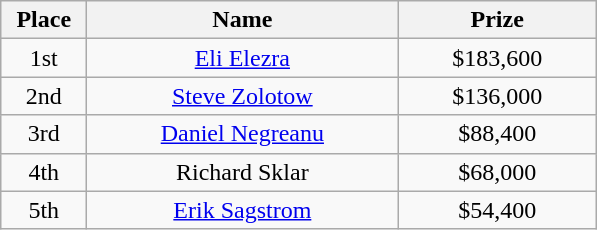<table class="wikitable">
<tr>
<th width="50">Place</th>
<th width="200">Name</th>
<th width="125">Prize</th>
</tr>
<tr>
<td align = "center">1st</td>
<td align = "center"> <a href='#'>Eli Elezra</a></td>
<td align = "center">$183,600</td>
</tr>
<tr>
<td align = "center">2nd</td>
<td align = "center"> <a href='#'>Steve Zolotow</a></td>
<td align = "center">$136,000</td>
</tr>
<tr>
<td align = "center">3rd</td>
<td align = "center"> <a href='#'>Daniel Negreanu</a></td>
<td align = "center">$88,400</td>
</tr>
<tr>
<td align = "center">4th</td>
<td align = "center"> Richard Sklar</td>
<td align = "center">$68,000</td>
</tr>
<tr>
<td align = "center">5th</td>
<td align = "center"> <a href='#'>Erik Sagstrom</a></td>
<td align = "center">$54,400</td>
</tr>
</table>
